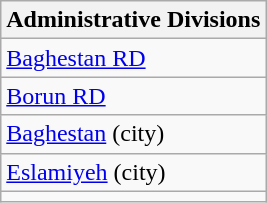<table class="wikitable">
<tr>
<th>Administrative Divisions</th>
</tr>
<tr>
<td><a href='#'>Baghestan RD</a></td>
</tr>
<tr>
<td><a href='#'>Borun RD</a></td>
</tr>
<tr>
<td><a href='#'>Baghestan</a> (city)</td>
</tr>
<tr>
<td><a href='#'>Eslamiyeh</a> (city)</td>
</tr>
<tr>
<td colspan=1></td>
</tr>
</table>
